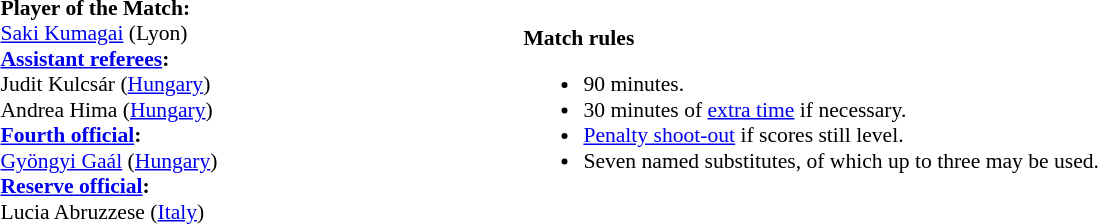<table width=100% style="font-size:90%">
<tr>
<td><br><strong>Player of the Match:</strong>
<br><a href='#'>Saki Kumagai</a> (Lyon)<br><strong><a href='#'>Assistant referees</a>:</strong>
<br>Judit Kulcsár (<a href='#'>Hungary</a>)
<br>Andrea Hima (<a href='#'>Hungary</a>)
<br><strong><a href='#'>Fourth official</a>:</strong>
<br><a href='#'>Gyöngyi Gaál</a> (<a href='#'>Hungary</a>)
<br><strong><a href='#'>Reserve official</a>:</strong>
<br>Lucia Abruzzese (<a href='#'>Italy</a>)</td>
<td><br><strong>Match rules</strong><ul><li>90 minutes.</li><li>30 minutes of <a href='#'>extra time</a> if necessary.</li><li><a href='#'>Penalty shoot-out</a> if scores still level.</li><li>Seven named substitutes, of which up to three may be used.</li></ul></td>
</tr>
</table>
